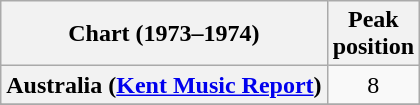<table class="wikitable sortable plainrowheaders" style="text-align:center">
<tr>
<th scope="col">Chart (1973–1974)</th>
<th scope="col">Peak<br>position</th>
</tr>
<tr>
<th scope="row">Australia (<a href='#'>Kent Music Report</a>)</th>
<td>8</td>
</tr>
<tr>
</tr>
<tr>
</tr>
<tr>
</tr>
<tr>
</tr>
</table>
